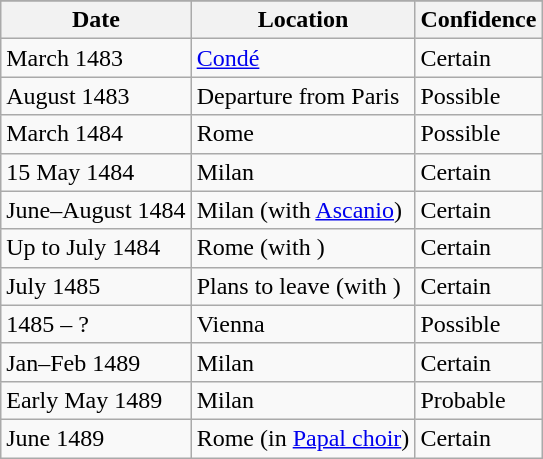<table class= "wikitable floatright">
<tr>
</tr>
<tr>
<th>Date</th>
<th>Location</th>
<th>Confidence</th>
</tr>
<tr>
<td>March 1483</td>
<td><a href='#'>Condé</a></td>
<td>Certain</td>
</tr>
<tr>
<td>August 1483</td>
<td>Departure from Paris</td>
<td>Possible</td>
</tr>
<tr>
<td>March 1484</td>
<td>Rome</td>
<td>Possible</td>
</tr>
<tr>
<td>15 May 1484</td>
<td>Milan</td>
<td>Certain</td>
</tr>
<tr>
<td>June–August 1484</td>
<td>Milan (with <a href='#'>Ascanio</a>)</td>
<td>Certain</td>
</tr>
<tr>
<td>Up to July 1484</td>
<td>Rome (with )</td>
<td>Certain</td>
</tr>
<tr>
<td>July 1485</td>
<td>Plans to leave (with )</td>
<td>Certain</td>
</tr>
<tr>
<td>1485 – ?</td>
<td>Vienna</td>
<td>Possible</td>
</tr>
<tr>
<td>Jan–Feb 1489</td>
<td>Milan</td>
<td>Certain</td>
</tr>
<tr>
<td>Early May 1489</td>
<td>Milan</td>
<td>Probable</td>
</tr>
<tr>
<td>June 1489</td>
<td>Rome (in <a href='#'>Papal choir</a>)</td>
<td>Certain</td>
</tr>
</table>
